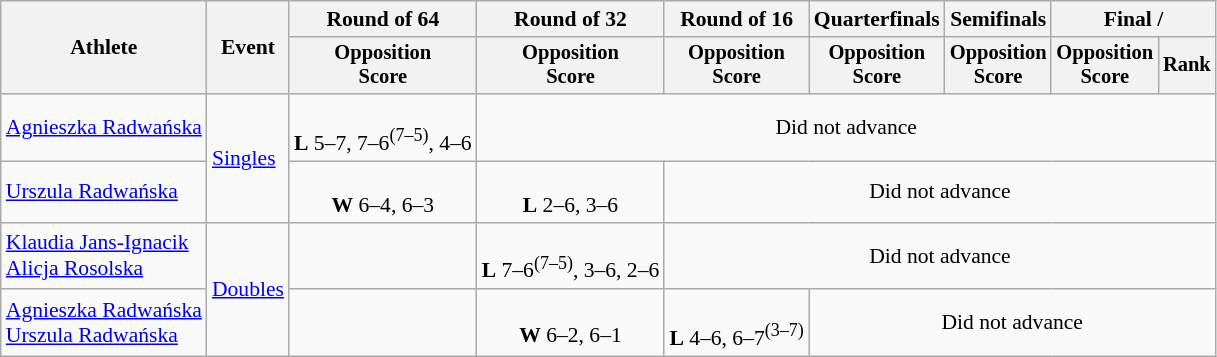<table class=wikitable style="font-size:90%">
<tr>
<th rowspan="2">Athlete</th>
<th rowspan="2">Event</th>
<th>Round of 64</th>
<th>Round of 32</th>
<th>Round of 16</th>
<th>Quarterfinals</th>
<th>Semifinals</th>
<th colspan=2>Final / </th>
</tr>
<tr style="font-size:95%">
<th>Opposition<br>Score</th>
<th>Opposition<br>Score</th>
<th>Opposition<br>Score</th>
<th>Opposition<br>Score</th>
<th>Opposition<br>Score</th>
<th>Opposition<br>Score</th>
<th>Rank</th>
</tr>
<tr align=center>
<td align=left><a href='#'>Agnieszka Radwańska</a></td>
<td align=left rowspan=2><a href='#'>Singles</a></td>
<td> <br><strong>L</strong> 5–7, 7–6<sup>(7–5)</sup>, 4–6</td>
<td colspan=6>Did not advance</td>
</tr>
<tr align=center>
<td align=left><a href='#'>Urszula Radwańska</a></td>
<td><br><strong>W</strong> 6–4, 6–3</td>
<td><br><strong>L</strong> 2–6, 3–6</td>
<td colspan=5>Did not advance</td>
</tr>
<tr align=center>
<td align=left><a href='#'>Klaudia Jans-Ignacik</a><br><a href='#'>Alicja Rosolska</a></td>
<td align=left rowspan=2><a href='#'>Doubles</a></td>
<td></td>
<td><br><strong>L</strong> 7–6<sup>(7–5)</sup>, 3–6, 2–6</td>
<td colspan=5>Did not advance</td>
</tr>
<tr align=center>
<td align=left><a href='#'>Agnieszka Radwańska</a><br><a href='#'>Urszula Radwańska</a></td>
<td></td>
<td><br><strong>W</strong> 6–2, 6–1</td>
<td><br><strong>L</strong> 4–6, 6–7<sup>(3–7)</sup></td>
<td colspan=4>Did not advance</td>
</tr>
</table>
